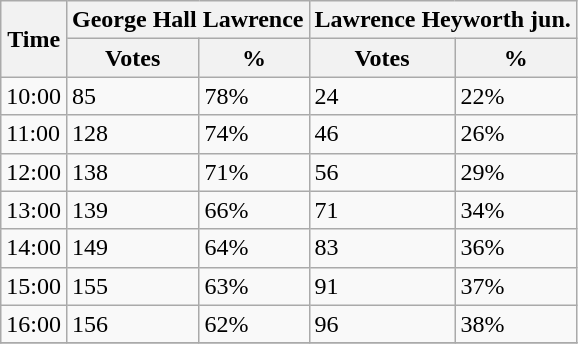<table class="wikitable">
<tr>
<th rowspan="2">Time</th>
<th colspan="2">George Hall Lawrence</th>
<th colspan="2">Lawrence Heyworth jun.</th>
</tr>
<tr>
<th>Votes</th>
<th>%</th>
<th>Votes</th>
<th>%</th>
</tr>
<tr>
<td>10:00</td>
<td>85</td>
<td>78%</td>
<td>24</td>
<td>22%</td>
</tr>
<tr>
<td>11:00</td>
<td>128</td>
<td>74%</td>
<td>46</td>
<td>26%</td>
</tr>
<tr>
<td>12:00</td>
<td>138</td>
<td>71%</td>
<td>56</td>
<td>29%</td>
</tr>
<tr>
<td>13:00</td>
<td>139</td>
<td>66%</td>
<td>71</td>
<td>34%</td>
</tr>
<tr>
<td>14:00</td>
<td>149</td>
<td>64%</td>
<td>83</td>
<td>36%</td>
</tr>
<tr>
<td>15:00</td>
<td>155</td>
<td>63%</td>
<td>91</td>
<td>37%</td>
</tr>
<tr>
<td>16:00</td>
<td>156</td>
<td>62%</td>
<td>96</td>
<td>38%</td>
</tr>
<tr>
</tr>
</table>
